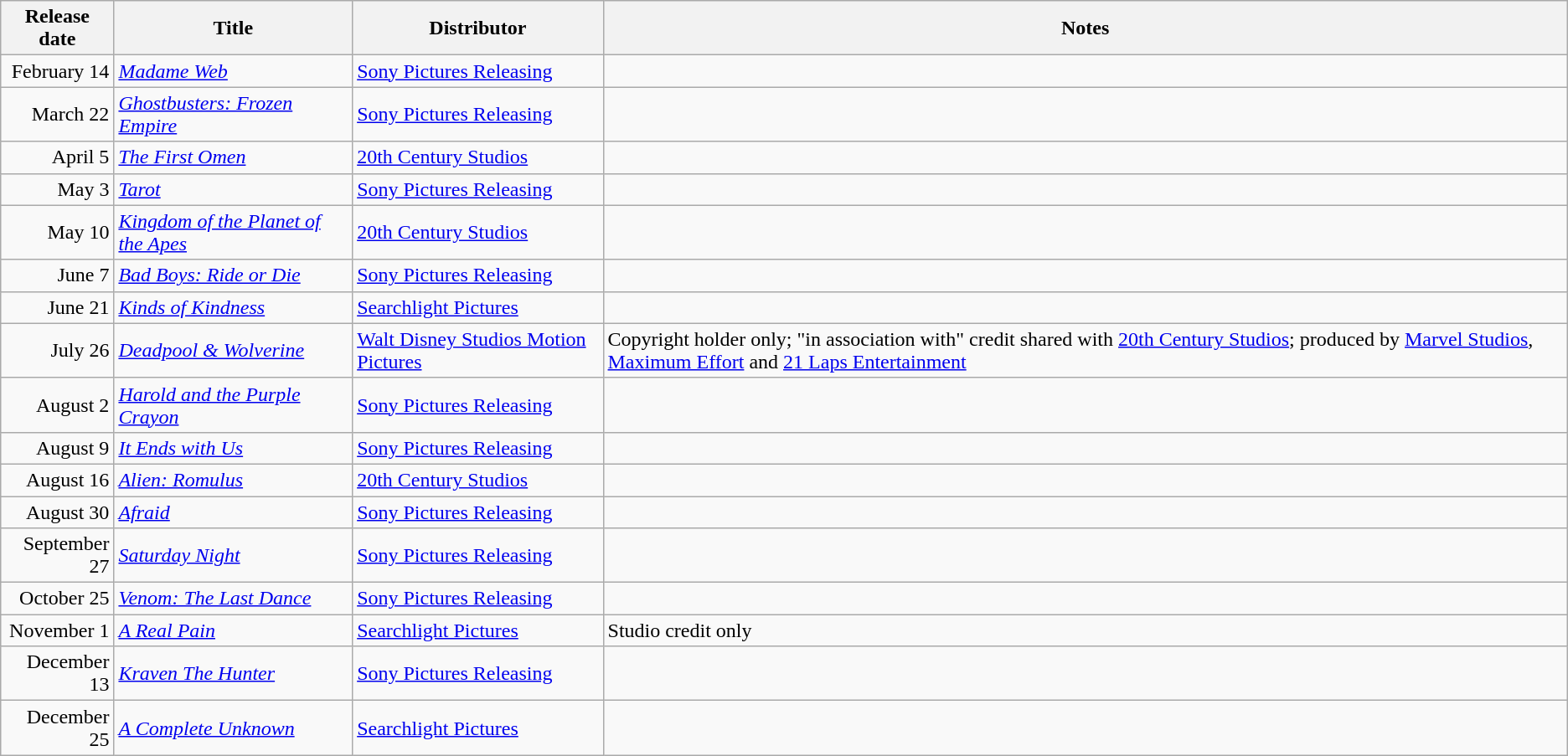<table class="wikitable sortable">
<tr>
<th>Release date</th>
<th>Title</th>
<th>Distributor</th>
<th>Notes</th>
</tr>
<tr>
<td align="right">February 14</td>
<td><em><a href='#'>Madame Web</a></em></td>
<td><a href='#'>Sony Pictures Releasing</a></td>
<td></td>
</tr>
<tr>
<td align="right">March 22</td>
<td><em><a href='#'>Ghostbusters: Frozen Empire</a></em></td>
<td><a href='#'>Sony Pictures Releasing</a></td>
<td></td>
</tr>
<tr>
<td align="right">April 5</td>
<td><em><a href='#'>The First Omen</a></em></td>
<td><a href='#'>20th Century Studios</a></td>
<td></td>
</tr>
<tr>
<td align="right">May 3</td>
<td><em><a href='#'>Tarot</a></em></td>
<td><a href='#'>Sony Pictures Releasing</a></td>
<td></td>
</tr>
<tr>
<td align="right">May 10</td>
<td><em><a href='#'>Kingdom of the Planet of the Apes</a></em></td>
<td><a href='#'>20th Century Studios</a></td>
<td></td>
</tr>
<tr>
<td align="right">June 7</td>
<td><em><a href='#'>Bad Boys: Ride or Die</a></em></td>
<td><a href='#'>Sony Pictures Releasing</a></td>
<td></td>
</tr>
<tr>
<td align="right">June 21</td>
<td><em><a href='#'>Kinds of Kindness</a></em></td>
<td><a href='#'>Searchlight Pictures</a></td>
<td></td>
</tr>
<tr>
<td align="right">July 26</td>
<td><em><a href='#'>Deadpool & Wolverine</a></em></td>
<td><a href='#'>Walt Disney Studios Motion Pictures</a></td>
<td>Copyright holder only; "in association with" credit shared with <a href='#'>20th Century Studios</a>; produced by <a href='#'>Marvel Studios</a>, <a href='#'>Maximum Effort</a> and <a href='#'>21 Laps Entertainment</a></td>
</tr>
<tr>
<td align="right">August 2</td>
<td><em><a href='#'>Harold and the Purple Crayon</a></em></td>
<td><a href='#'>Sony Pictures Releasing</a></td>
<td></td>
</tr>
<tr>
<td align="right">August 9</td>
<td><em><a href='#'>It Ends with Us</a></em></td>
<td><a href='#'>Sony Pictures Releasing</a></td>
<td></td>
</tr>
<tr>
<td align="right">August 16</td>
<td><em><a href='#'>Alien: Romulus</a></em></td>
<td><a href='#'>20th Century Studios</a></td>
<td></td>
</tr>
<tr>
<td align="right">August 30</td>
<td><em><a href='#'>Afraid</a></em></td>
<td><a href='#'>Sony Pictures Releasing</a></td>
<td></td>
</tr>
<tr>
<td align="right">September 27</td>
<td><em><a href='#'>Saturday Night</a></em></td>
<td><a href='#'>Sony Pictures Releasing</a></td>
<td></td>
</tr>
<tr>
<td align="right">October 25</td>
<td><em><a href='#'>Venom: The Last Dance</a></em></td>
<td><a href='#'>Sony Pictures Releasing</a></td>
<td></td>
</tr>
<tr>
<td align="right">November 1</td>
<td><em><a href='#'>A Real Pain</a></em></td>
<td><a href='#'>Searchlight Pictures</a></td>
<td>Studio credit only</td>
</tr>
<tr>
<td align="right">December 13</td>
<td><em><a href='#'>Kraven The Hunter</a></em></td>
<td><a href='#'>Sony Pictures Releasing</a></td>
<td></td>
</tr>
<tr>
<td align="right">December 25</td>
<td><em><a href='#'>A Complete Unknown</a></em></td>
<td><a href='#'>Searchlight Pictures</a></td>
<td></td>
</tr>
</table>
